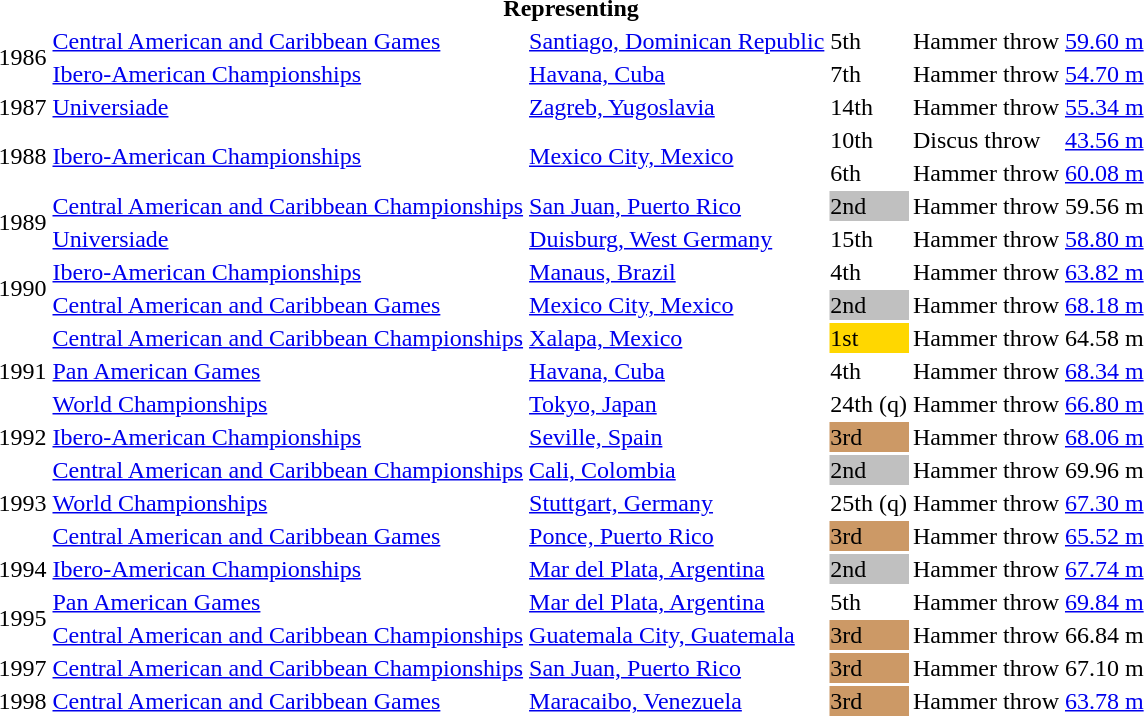<table>
<tr>
<th colspan="6">Representing </th>
</tr>
<tr>
<td rowspan=2>1986</td>
<td><a href='#'>Central American and Caribbean Games</a></td>
<td><a href='#'>Santiago, Dominican Republic</a></td>
<td>5th</td>
<td>Hammer throw</td>
<td><a href='#'>59.60 m</a></td>
</tr>
<tr>
<td><a href='#'>Ibero-American Championships</a></td>
<td><a href='#'>Havana, Cuba</a></td>
<td>7th</td>
<td>Hammer throw</td>
<td><a href='#'>54.70 m</a></td>
</tr>
<tr>
<td>1987</td>
<td><a href='#'>Universiade</a></td>
<td><a href='#'>Zagreb, Yugoslavia</a></td>
<td>14th</td>
<td>Hammer throw</td>
<td><a href='#'>55.34 m</a></td>
</tr>
<tr>
<td rowspan=2>1988</td>
<td rowspan=2><a href='#'>Ibero-American Championships</a></td>
<td rowspan=2><a href='#'>Mexico City, Mexico</a></td>
<td>10th</td>
<td>Discus throw</td>
<td><a href='#'>43.56 m</a></td>
</tr>
<tr>
<td>6th</td>
<td>Hammer throw</td>
<td><a href='#'>60.08 m</a></td>
</tr>
<tr>
<td rowspan=2>1989</td>
<td><a href='#'>Central American and Caribbean Championships</a></td>
<td><a href='#'>San Juan, Puerto Rico</a></td>
<td bgcolor=silver>2nd</td>
<td>Hammer throw</td>
<td>59.56 m</td>
</tr>
<tr>
<td><a href='#'>Universiade</a></td>
<td><a href='#'>Duisburg, West Germany</a></td>
<td>15th</td>
<td>Hammer throw</td>
<td><a href='#'>58.80 m</a></td>
</tr>
<tr>
<td rowspan=2>1990</td>
<td><a href='#'>Ibero-American Championships</a></td>
<td><a href='#'>Manaus, Brazil</a></td>
<td>4th</td>
<td>Hammer throw</td>
<td><a href='#'>63.82 m</a></td>
</tr>
<tr>
<td><a href='#'>Central American and Caribbean Games</a></td>
<td><a href='#'>Mexico City, Mexico</a></td>
<td bgcolor=silver>2nd</td>
<td>Hammer throw</td>
<td><a href='#'>68.18 m</a></td>
</tr>
<tr>
<td rowspan=3>1991</td>
<td><a href='#'>Central American and Caribbean Championships</a></td>
<td><a href='#'>Xalapa, Mexico</a></td>
<td bgcolor=gold>1st</td>
<td>Hammer throw</td>
<td>64.58 m</td>
</tr>
<tr>
<td><a href='#'>Pan American Games</a></td>
<td><a href='#'>Havana, Cuba</a></td>
<td>4th</td>
<td>Hammer throw</td>
<td><a href='#'>68.34 m</a></td>
</tr>
<tr>
<td><a href='#'>World Championships</a></td>
<td><a href='#'>Tokyo, Japan</a></td>
<td>24th (q)</td>
<td>Hammer throw</td>
<td><a href='#'>66.80 m</a></td>
</tr>
<tr>
<td>1992</td>
<td><a href='#'>Ibero-American Championships</a></td>
<td><a href='#'>Seville, Spain</a></td>
<td bgcolor=cc9966>3rd</td>
<td>Hammer throw</td>
<td><a href='#'>68.06 m</a></td>
</tr>
<tr>
<td rowspan=3>1993</td>
<td><a href='#'>Central American and Caribbean Championships</a></td>
<td><a href='#'>Cali, Colombia</a></td>
<td bgcolor=silver>2nd</td>
<td>Hammer throw</td>
<td>69.96 m</td>
</tr>
<tr>
<td><a href='#'>World Championships</a></td>
<td><a href='#'>Stuttgart, Germany</a></td>
<td>25th (q)</td>
<td>Hammer throw</td>
<td><a href='#'>67.30 m</a></td>
</tr>
<tr>
<td><a href='#'>Central American and Caribbean Games</a></td>
<td><a href='#'>Ponce, Puerto Rico</a></td>
<td bgcolor=cc9966>3rd</td>
<td>Hammer throw</td>
<td><a href='#'>65.52 m</a></td>
</tr>
<tr>
<td>1994</td>
<td><a href='#'>Ibero-American Championships</a></td>
<td><a href='#'>Mar del Plata, Argentina</a></td>
<td bgcolor=silver>2nd</td>
<td>Hammer throw</td>
<td><a href='#'>67.74 m</a></td>
</tr>
<tr>
<td rowspan=2>1995</td>
<td><a href='#'>Pan American Games</a></td>
<td><a href='#'>Mar del Plata, Argentina</a></td>
<td>5th</td>
<td>Hammer throw</td>
<td><a href='#'>69.84 m</a></td>
</tr>
<tr>
<td><a href='#'>Central American and Caribbean Championships</a></td>
<td><a href='#'>Guatemala City, Guatemala</a></td>
<td bgcolor=cc9966>3rd</td>
<td>Hammer throw</td>
<td>66.84 m</td>
</tr>
<tr>
<td>1997</td>
<td><a href='#'>Central American and Caribbean Championships</a></td>
<td><a href='#'>San Juan, Puerto Rico</a></td>
<td bgcolor=cc9966>3rd</td>
<td>Hammer throw</td>
<td>67.10 m</td>
</tr>
<tr>
<td>1998</td>
<td><a href='#'>Central American and Caribbean Games</a></td>
<td><a href='#'>Maracaibo, Venezuela</a></td>
<td bgcolor=cc9966>3rd</td>
<td>Hammer throw</td>
<td><a href='#'>63.78 m</a></td>
</tr>
</table>
